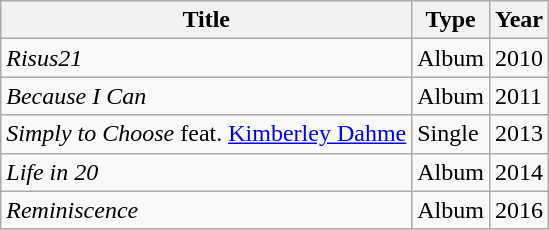<table class="wikitable">
<tr>
<th>Title</th>
<th>Type</th>
<th>Year</th>
</tr>
<tr>
<td><em>Risus21</em></td>
<td>Album</td>
<td>2010</td>
</tr>
<tr>
<td><em>Because I Can</em></td>
<td>Album</td>
<td>2011</td>
</tr>
<tr>
<td><em>Simply to Choose</em> feat. <a href='#'>Kimberley Dahme</a></td>
<td>Single</td>
<td>2013</td>
</tr>
<tr>
<td><em>Life in 20</em></td>
<td>Album</td>
<td>2014</td>
</tr>
<tr>
<td><em>Reminiscence</em></td>
<td>Album</td>
<td>2016</td>
</tr>
</table>
